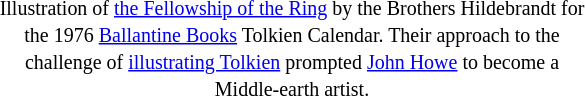<table style="margin-left: auto; margin-right: auto; border: none;">
<tr>
<td style="width:400px; text-align: center;"><small>Illustration of <a href='#'>the Fellowship of the Ring</a> by the Brothers Hildebrandt for the 1976 <a href='#'>Ballantine Books</a> Tolkien Calendar. Their approach to the challenge of <a href='#'>illustrating Tolkien</a> prompted <a href='#'>John Howe</a> to become a Middle-earth artist.</small></td>
</tr>
</table>
